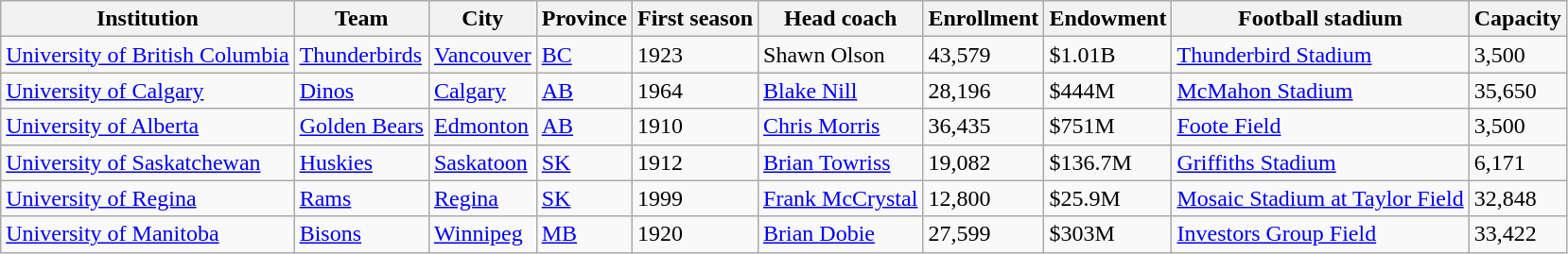<table class="wikitable">
<tr>
<th>Institution</th>
<th>Team</th>
<th>City</th>
<th>Province</th>
<th>First season</th>
<th>Head coach</th>
<th>Enrollment</th>
<th>Endowment</th>
<th>Football stadium</th>
<th>Capacity</th>
</tr>
<tr>
<td><a href='#'>University of British Columbia</a></td>
<td><a href='#'>Thunderbirds</a></td>
<td><a href='#'>Vancouver</a></td>
<td><a href='#'>BC</a></td>
<td>1923</td>
<td>Shawn Olson</td>
<td>43,579</td>
<td>$1.01B</td>
<td><a href='#'>Thunderbird Stadium</a></td>
<td>3,500</td>
</tr>
<tr>
<td><a href='#'>University of Calgary</a></td>
<td><a href='#'>Dinos</a></td>
<td><a href='#'>Calgary</a></td>
<td><a href='#'>AB</a></td>
<td>1964</td>
<td><a href='#'>Blake Nill</a></td>
<td>28,196</td>
<td>$444M</td>
<td><a href='#'>McMahon Stadium</a></td>
<td>35,650</td>
</tr>
<tr>
<td><a href='#'>University of Alberta</a></td>
<td><a href='#'>Golden Bears</a></td>
<td><a href='#'>Edmonton</a></td>
<td><a href='#'>AB</a></td>
<td>1910</td>
<td><a href='#'>Chris Morris</a></td>
<td>36,435</td>
<td>$751M</td>
<td><a href='#'>Foote Field</a></td>
<td>3,500</td>
</tr>
<tr>
<td><a href='#'>University of Saskatchewan</a></td>
<td><a href='#'>Huskies</a></td>
<td><a href='#'>Saskatoon</a></td>
<td><a href='#'>SK</a></td>
<td>1912</td>
<td><a href='#'>Brian Towriss</a></td>
<td>19,082</td>
<td>$136.7M</td>
<td><a href='#'>Griffiths Stadium</a></td>
<td>6,171</td>
</tr>
<tr>
<td><a href='#'>University of Regina</a></td>
<td><a href='#'>Rams</a></td>
<td><a href='#'>Regina</a></td>
<td><a href='#'>SK</a></td>
<td>1999</td>
<td><a href='#'>Frank McCrystal</a></td>
<td>12,800</td>
<td>$25.9M</td>
<td><a href='#'>Mosaic Stadium at Taylor Field</a></td>
<td>32,848</td>
</tr>
<tr>
<td><a href='#'>University of Manitoba</a></td>
<td><a href='#'>Bisons</a></td>
<td><a href='#'>Winnipeg</a></td>
<td><a href='#'>MB</a></td>
<td>1920</td>
<td><a href='#'>Brian Dobie</a></td>
<td>27,599</td>
<td>$303M</td>
<td><a href='#'>Investors Group Field</a></td>
<td>33,422</td>
</tr>
</table>
